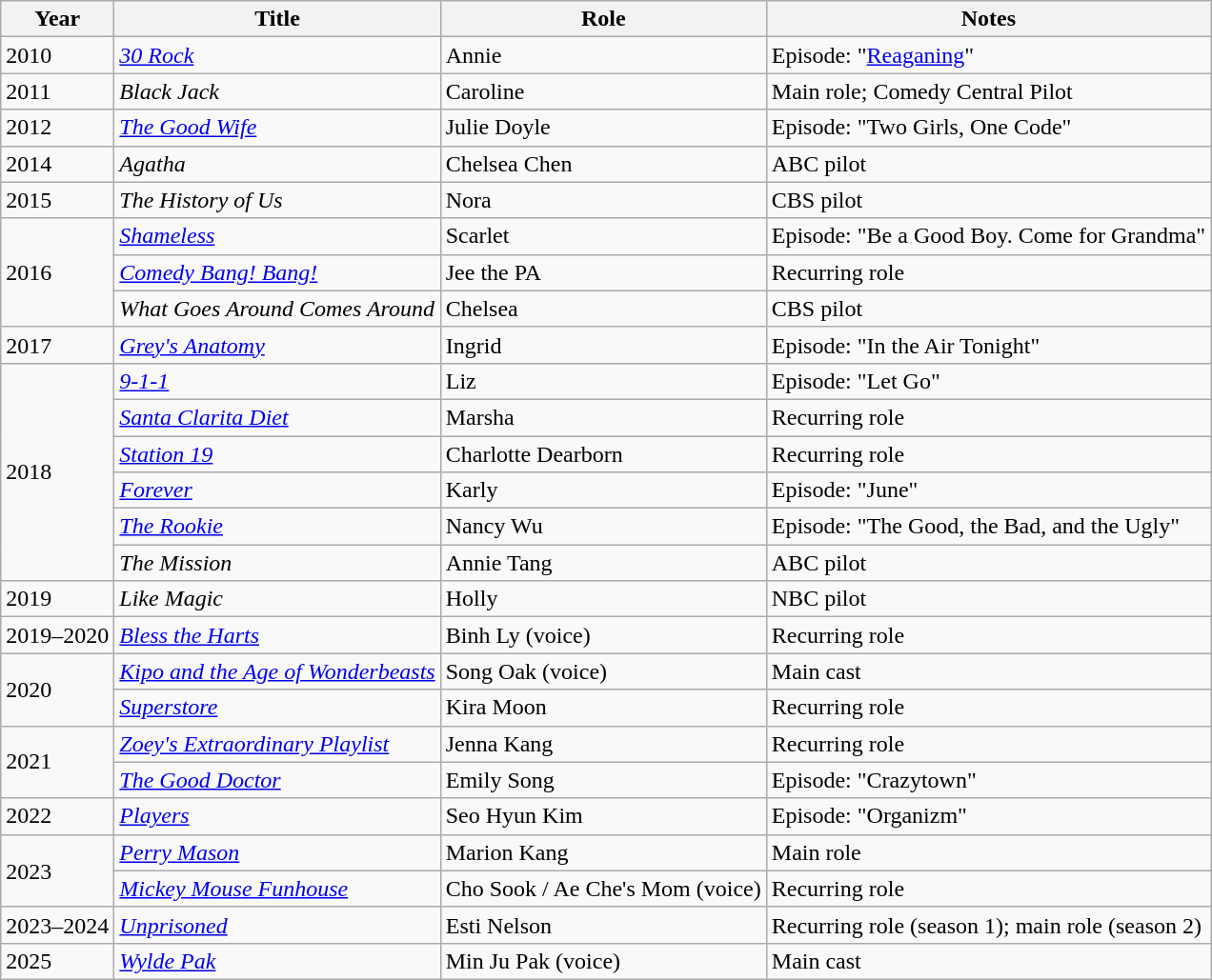<table class="wikitable sortable">
<tr>
<th>Year</th>
<th>Title</th>
<th>Role</th>
<th class="unsortable">Notes</th>
</tr>
<tr>
<td>2010</td>
<td><em><a href='#'>30 Rock</a></em></td>
<td>Annie</td>
<td>Episode: "<a href='#'>Reaganing</a>"</td>
</tr>
<tr>
<td>2011</td>
<td><em>Black Jack</em></td>
<td>Caroline</td>
<td>Main role; Comedy Central Pilot</td>
</tr>
<tr>
<td>2012</td>
<td><em><a href='#'>The Good Wife</a></em></td>
<td>Julie Doyle</td>
<td>Episode: "Two Girls, One Code"</td>
</tr>
<tr>
<td>2014</td>
<td><em>Agatha</em></td>
<td>Chelsea Chen</td>
<td>ABC pilot</td>
</tr>
<tr>
<td>2015</td>
<td><em>The History of Us</em></td>
<td>Nora</td>
<td>CBS pilot</td>
</tr>
<tr>
<td rowspan="3">2016</td>
<td><em><a href='#'>Shameless</a></em></td>
<td>Scarlet</td>
<td>Episode: "Be a Good Boy. Come for Grandma"</td>
</tr>
<tr>
<td><em><a href='#'>Comedy Bang! Bang!</a></em></td>
<td>Jee the PA</td>
<td>Recurring role</td>
</tr>
<tr>
<td><em>What Goes Around Comes Around</em></td>
<td>Chelsea</td>
<td>CBS pilot</td>
</tr>
<tr>
<td>2017</td>
<td><em><a href='#'>Grey's Anatomy</a></em></td>
<td>Ingrid</td>
<td>Episode: "In the Air Tonight"</td>
</tr>
<tr>
<td rowspan="6">2018</td>
<td><em><a href='#'>9-1-1</a></em></td>
<td>Liz</td>
<td>Episode: "Let Go"</td>
</tr>
<tr>
<td><em><a href='#'>Santa Clarita Diet</a></em></td>
<td>Marsha</td>
<td>Recurring role</td>
</tr>
<tr>
<td><em><a href='#'>Station 19</a></em></td>
<td>Charlotte Dearborn</td>
<td>Recurring role</td>
</tr>
<tr>
<td><em><a href='#'>Forever</a></em></td>
<td>Karly</td>
<td>Episode: "June"</td>
</tr>
<tr>
<td><em><a href='#'>The Rookie</a></em></td>
<td>Nancy Wu</td>
<td>Episode: "The Good, the Bad, and the Ugly"</td>
</tr>
<tr>
<td><em>The Mission</em></td>
<td>Annie Tang</td>
<td>ABC pilot</td>
</tr>
<tr>
<td>2019</td>
<td><em>Like Magic</em></td>
<td>Holly</td>
<td>NBC pilot</td>
</tr>
<tr>
<td>2019–2020</td>
<td><em><a href='#'>Bless the Harts</a></em></td>
<td>Binh Ly (voice)</td>
<td>Recurring role</td>
</tr>
<tr>
<td rowspan="2">2020</td>
<td><em><a href='#'>Kipo and the Age of Wonderbeasts</a></em></td>
<td>Song Oak (voice)</td>
<td>Main cast</td>
</tr>
<tr>
<td><em><a href='#'>Superstore</a></em></td>
<td>Kira Moon</td>
<td>Recurring role</td>
</tr>
<tr>
<td rowspan="2">2021</td>
<td><em><a href='#'>Zoey's Extraordinary Playlist</a></em></td>
<td>Jenna Kang</td>
<td>Recurring role</td>
</tr>
<tr>
<td><em><a href='#'>The Good Doctor</a></em></td>
<td>Emily Song</td>
<td>Episode: "Crazytown"</td>
</tr>
<tr>
<td>2022</td>
<td><em><a href='#'>Players</a></em></td>
<td>Seo Hyun Kim</td>
<td>Episode: "Organizm"</td>
</tr>
<tr>
<td rowspan="2">2023</td>
<td><em><a href='#'>Perry Mason</a></em></td>
<td>Marion Kang</td>
<td>Main role</td>
</tr>
<tr>
<td><em><a href='#'>Mickey Mouse Funhouse</a></em></td>
<td>Cho Sook / Ae Che's Mom (voice)</td>
<td>Recurring role</td>
</tr>
<tr>
<td>2023–2024</td>
<td><em><a href='#'>Unprisoned</a></em></td>
<td>Esti Nelson</td>
<td>Recurring role (season 1); main role (season 2)</td>
</tr>
<tr>
<td>2025</td>
<td><em><a href='#'>Wylde Pak</a></em></td>
<td>Min Ju Pak (voice)</td>
<td>Main cast</td>
</tr>
</table>
